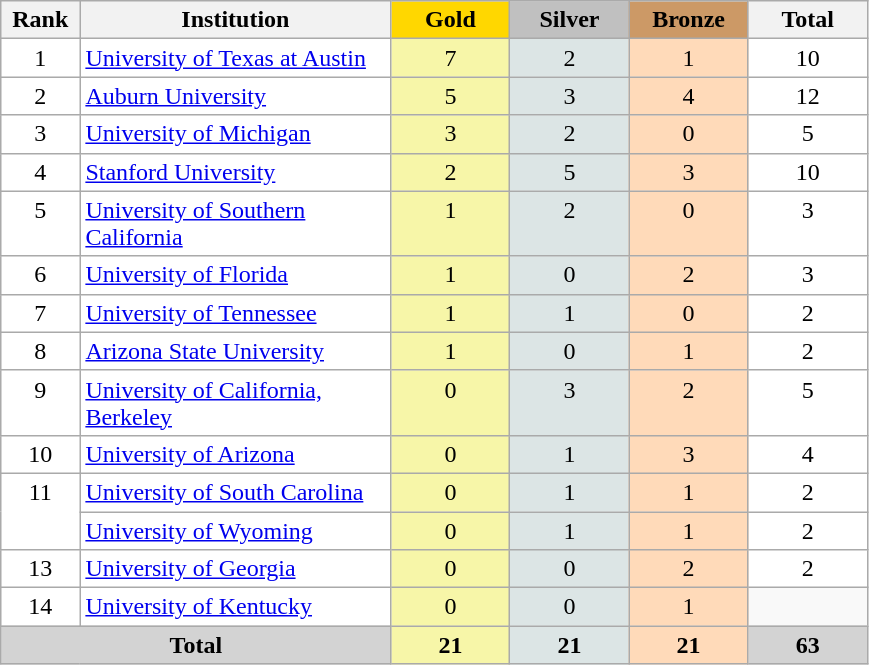<table class="wikitable" style="text-align:center;">
<tr>
<th> Rank </th>
<th width=200px>Institution</th>
<td style="background:gold; width:4.5em; font-weight:bold;">Gold</td>
<td style="background:silver; width:4.5em; font-weight:bold;">Silver</td>
<td style="background:#cc9966; width:4.5em; font-weight:bold;">Bronze</td>
<th style="width:4.5em;">Total</th>
</tr>
<tr align="center" valign="top" bgcolor="#FFFFFF">
<td>1</td>
<td align="left"><a href='#'>University of Texas at Austin</a></td>
<td style="background:#F7F6A8;">7</td>
<td style="background:#DCE5E5;">2</td>
<td style="background:#FFDAB9;">1</td>
<td>10</td>
</tr>
<tr align="center" valign="top" bgcolor="#FFFFFF">
<td>2</td>
<td align="left"><a href='#'>Auburn University</a></td>
<td style="background:#F7F6A8;">5</td>
<td style="background:#DCE5E5;">3</td>
<td style="background:#FFDAB9;">4</td>
<td>12</td>
</tr>
<tr align="center" valign="top" bgcolor="#FFFFFF">
<td>3</td>
<td align="left"><a href='#'>University of Michigan</a></td>
<td style="background:#F7F6A8;">3</td>
<td style="background:#DCE5E5;">2</td>
<td style="background:#FFDAB9;">0</td>
<td>5</td>
</tr>
<tr align="center" valign="top" bgcolor="#FFFFFF">
<td>4</td>
<td align="left"><a href='#'>Stanford University</a></td>
<td style="background:#F7F6A8;">2</td>
<td style="background:#DCE5E5;">5</td>
<td style="background:#FFDAB9;">3</td>
<td>10</td>
</tr>
<tr align="center" valign="top" bgcolor="#FFFFFF">
<td>5</td>
<td align="left"><a href='#'>University of Southern California</a></td>
<td style="background:#F7F6A8;">1</td>
<td style="background:#DCE5E5;">2</td>
<td style="background:#FFDAB9;">0</td>
<td>3</td>
</tr>
<tr align="center" valign="top" bgcolor="#FFFFFF">
<td>6</td>
<td align="left"><a href='#'>University of Florida</a></td>
<td style="background:#F7F6A8;">1</td>
<td style="background:#DCE5E5;">0</td>
<td style="background:#FFDAB9;">2</td>
<td>3</td>
</tr>
<tr align="center" valign="top" bgcolor="#FFFFFF">
<td>7</td>
<td align="left"><a href='#'>University of Tennessee</a></td>
<td style="background:#F7F6A8;">1</td>
<td style="background:#DCE5E5;">1</td>
<td style="background:#FFDAB9;">0</td>
<td>2</td>
</tr>
<tr align="center" valign="top" bgcolor="#FFFFFF">
<td>8</td>
<td align="left"><a href='#'>Arizona State University</a></td>
<td style="background:#F7F6A8;">1</td>
<td style="background:#DCE5E5;">0</td>
<td style="background:#FFDAB9;">1</td>
<td>2</td>
</tr>
<tr align="center" valign="top" bgcolor="#FFFFFF">
<td>9</td>
<td align="left"><a href='#'>University of California, Berkeley</a></td>
<td style="background:#F7F6A8;">0</td>
<td style="background:#DCE5E5;">3</td>
<td style="background:#FFDAB9;">2</td>
<td>5</td>
</tr>
<tr align="center" valign="top" bgcolor="#FFFFFF">
<td>10</td>
<td align="left"><a href='#'>University of Arizona</a></td>
<td style="background:#F7F6A8;">0</td>
<td style="background:#DCE5E5;">1</td>
<td style="background:#FFDAB9;">3</td>
<td>4</td>
</tr>
<tr align="center" valign="top" bgcolor="#FFFFFF">
<td rowspan=2>11</td>
<td align="left"><a href='#'>University of South Carolina</a></td>
<td style="background:#F7F6A8;">0</td>
<td style="background:#DCE5E5;">1</td>
<td style="background:#FFDAB9;">1</td>
<td>2</td>
</tr>
<tr align="center" valign="top" bgcolor="#FFFFFF">
<td align="left"><a href='#'>University of Wyoming</a></td>
<td style="background:#F7F6A8;">0</td>
<td style="background:#DCE5E5;">1</td>
<td style="background:#FFDAB9;">1</td>
<td>2</td>
</tr>
<tr align="center" valign="top" bgcolor="#FFFFFF">
<td>13</td>
<td align="left"><a href='#'>University of Georgia</a></td>
<td style="background:#F7F6A8;">0</td>
<td style="background:#DCE5E5;">0</td>
<td style="background:#FFDAB9;">2</td>
<td>2</td>
</tr>
<tr align="center" valign="top" bgcolor="#FFFFFF">
<td>14</td>
<td align="left"><a href='#'>University of Kentucky</a></td>
<td style="background:#F7F6A8;">0</td>
<td style="background:#DCE5E5;">0</td>
<td style="background:#FFDAB9;">1</td>
</tr>
<tr align="center">
<td colspan="2" bgcolor=D3D3D3><strong>Total</strong></td>
<td style="background:#F7F6A8;"><strong>21</strong></td>
<td style="background:#DCE5E5;"><strong>21</strong></td>
<td style="background:#FFDAB9;"><strong>21</strong></td>
<td bgcolor=D3D3D3><strong>63</strong></td>
</tr>
</table>
